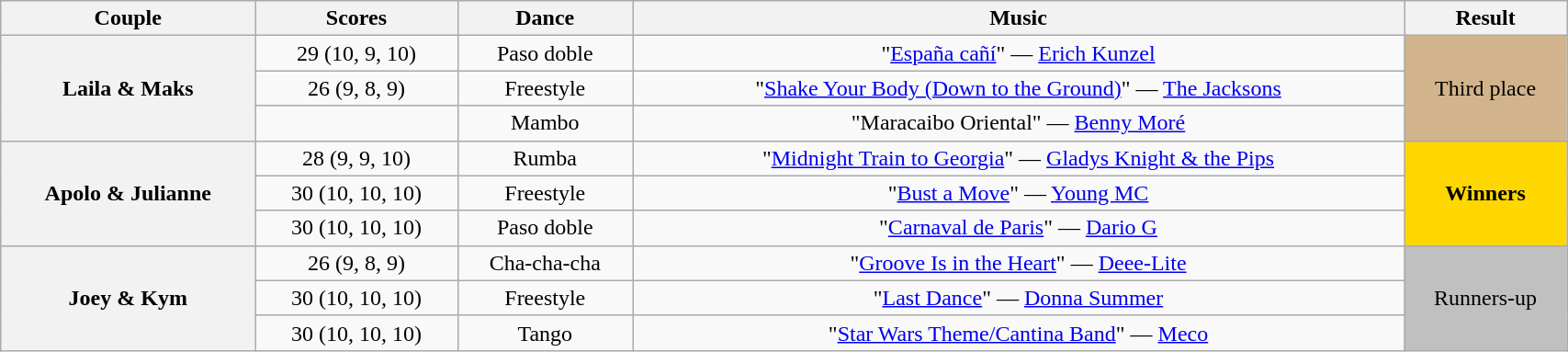<table class="wikitable sortable" style="text-align:center; width:90%">
<tr>
<th scope="col">Couple</th>
<th scope="col">Scores</th>
<th scope="col" class="unsortable">Dance</th>
<th scope="col" class="unsortable">Music</th>
<th scope="col" class="unsortable">Result</th>
</tr>
<tr>
<th scope="row" rowspan=3>Laila & Maks</th>
<td>29 (10, 9, 10)</td>
<td>Paso doble</td>
<td>"<a href='#'>España cañí</a>" — <a href='#'>Erich Kunzel</a></td>
<td rowspan=3 bgcolor=tan>Third place</td>
</tr>
<tr>
<td>26 (9, 8, 9)</td>
<td>Freestyle</td>
<td>"<a href='#'>Shake Your Body (Down to the Ground)</a>" — <a href='#'>The Jacksons</a></td>
</tr>
<tr>
<td></td>
<td>Mambo</td>
<td>"Maracaibo Oriental" — <a href='#'>Benny Moré</a></td>
</tr>
<tr>
<th scope="row" rowspan=3>Apolo & Julianne</th>
<td>28 (9, 9, 10)</td>
<td>Rumba</td>
<td>"<a href='#'>Midnight Train to Georgia</a>" — <a href='#'>Gladys Knight & the Pips</a></td>
<td rowspan=3 bgcolor=gold><strong>Winners</strong></td>
</tr>
<tr>
<td>30 (10, 10, 10)</td>
<td>Freestyle</td>
<td>"<a href='#'>Bust a Move</a>" — <a href='#'>Young MC</a></td>
</tr>
<tr>
<td>30 (10, 10, 10)</td>
<td>Paso doble</td>
<td>"<a href='#'>Carnaval de Paris</a>" — <a href='#'>Dario G</a></td>
</tr>
<tr>
<th scope="row" rowspan=3>Joey & Kym</th>
<td>26 (9, 8, 9)</td>
<td>Cha-cha-cha</td>
<td>"<a href='#'>Groove Is in the Heart</a>" — <a href='#'>Deee-Lite</a></td>
<td rowspan=3 bgcolor=silver>Runners-up</td>
</tr>
<tr>
<td>30 (10, 10, 10)</td>
<td>Freestyle</td>
<td>"<a href='#'>Last Dance</a>" — <a href='#'>Donna Summer</a></td>
</tr>
<tr>
<td>30 (10, 10, 10)</td>
<td>Tango</td>
<td>"<a href='#'>Star Wars Theme/Cantina Band</a>" — <a href='#'>Meco</a></td>
</tr>
</table>
